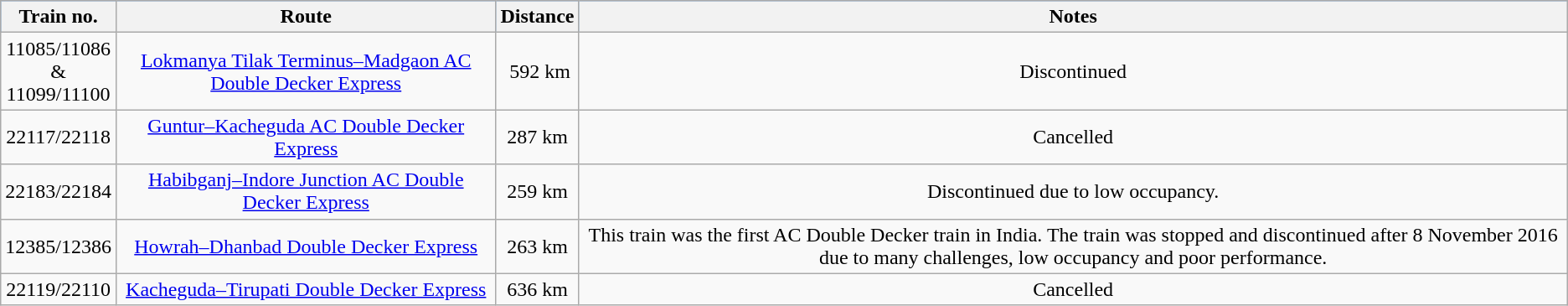<table class="wikitable sortable" style="text-align:center;">
<tr style="background:#1e90ff;">
<th scope="col">Train no.</th>
<th scope="col">Route</th>
<th scope="col">Distance</th>
<th>Notes</th>
</tr>
<tr>
<td>11085/11086<br>&<br>11099/11100</td>
<td><a href='#'>Lokmanya Tilak Terminus–Madgaon AC Double Decker Express</a></td>
<td> 592 km</td>
<td>Discontinued</td>
</tr>
<tr>
<td>22117/22118</td>
<td><a href='#'>Guntur–Kacheguda AC Double Decker Express</a></td>
<td>287 km</td>
<td>Cancelled</td>
</tr>
<tr>
<td>22183/22184</td>
<td><a href='#'>Habibganj–Indore Junction AC Double Decker Express</a></td>
<td>259 km</td>
<td>Discontinued due to low occupancy.</td>
</tr>
<tr>
<td>12385/12386</td>
<td><a href='#'>Howrah–Dhanbad Double Decker Express</a></td>
<td>263 km</td>
<td>This train was the first AC Double Decker train in India. The train was stopped and discontinued after 8 November 2016 due to many challenges, low occupancy and poor performance.</td>
</tr>
<tr>
<td>22119/22110</td>
<td><a href='#'>Kacheguda–Tirupati Double Decker Express</a></td>
<td>636 km</td>
<td>Cancelled</td>
</tr>
</table>
